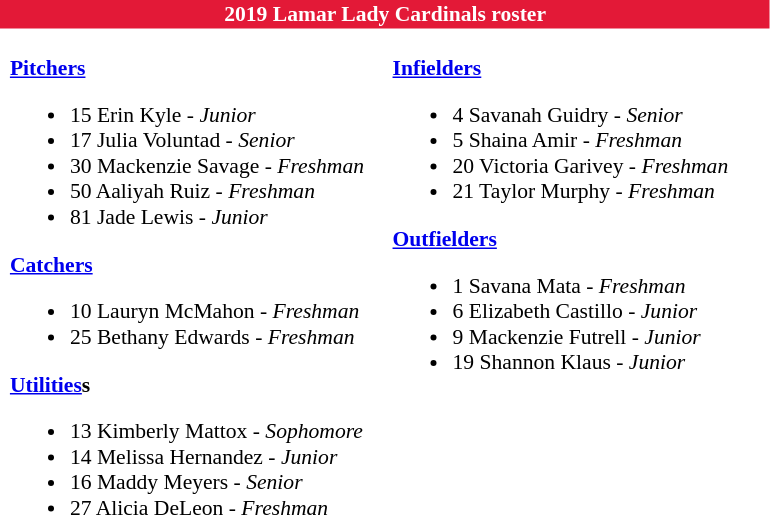<table class="toccolours" style="border-collapse:collapse; font-size:90%;">
<tr>
<td colspan="9" style="background:#E31937; color:white; text-align:center;"><strong>2019 Lamar Lady Cardinals roster</strong></td>
</tr>
<tr>
</tr>
<tr>
<td width="03"> </td>
<td valign="top"><br><strong><a href='#'>Pitchers</a></strong><ul><li>15 Erin Kyle - <em>Junior</em></li><li>17 Julia Voluntad - <em>Senior</em></li><li>30 Mackenzie Savage - <em>Freshman</em></li><li>50 Aaliyah Ruiz - <em>Freshman</em></li><li>81 Jade Lewis - <em>Junior</em></li></ul><strong><a href='#'>Catchers</a></strong><ul><li>10 Lauryn McMahon  - <em>Freshman</em></li><li>25  Bethany Edwards - <em>Freshman</em></li></ul><strong><a href='#'>Utilities</a>s</strong><ul><li>13  Kimberly Mattox  - <em>Sophomore</em></li><li>14  Melissa Hernandez - <em>Junior</em></li><li>16  Maddy Meyers - <em>Senior</em></li><li>27  Alicia DeLeon - <em>Freshman</em></li></ul></td>
<td width="15"> </td>
<td valign="top"><br><strong><a href='#'>Infielders</a></strong><ul><li>4  Savanah Guidry - <em>Senior</em></li><li>5  Shaina Amir - <em>Freshman</em></li><li>20  Victoria Garivey - <em>Freshman</em></li><li>21  Taylor Murphy - <em>Freshman</em></li></ul><strong><a href='#'>Outfielders</a></strong><ul><li>1  Savana Mata  - <em>Freshman</em></li><li>6  Elizabeth Castillo  - <em>Junior</em></li><li>9  Mackenzie Futrell - <em>Junior</em></li><li>19 Shannon Klaus - <em>Junior</em></li></ul></td>
<td width="25"> </td>
</tr>
</table>
